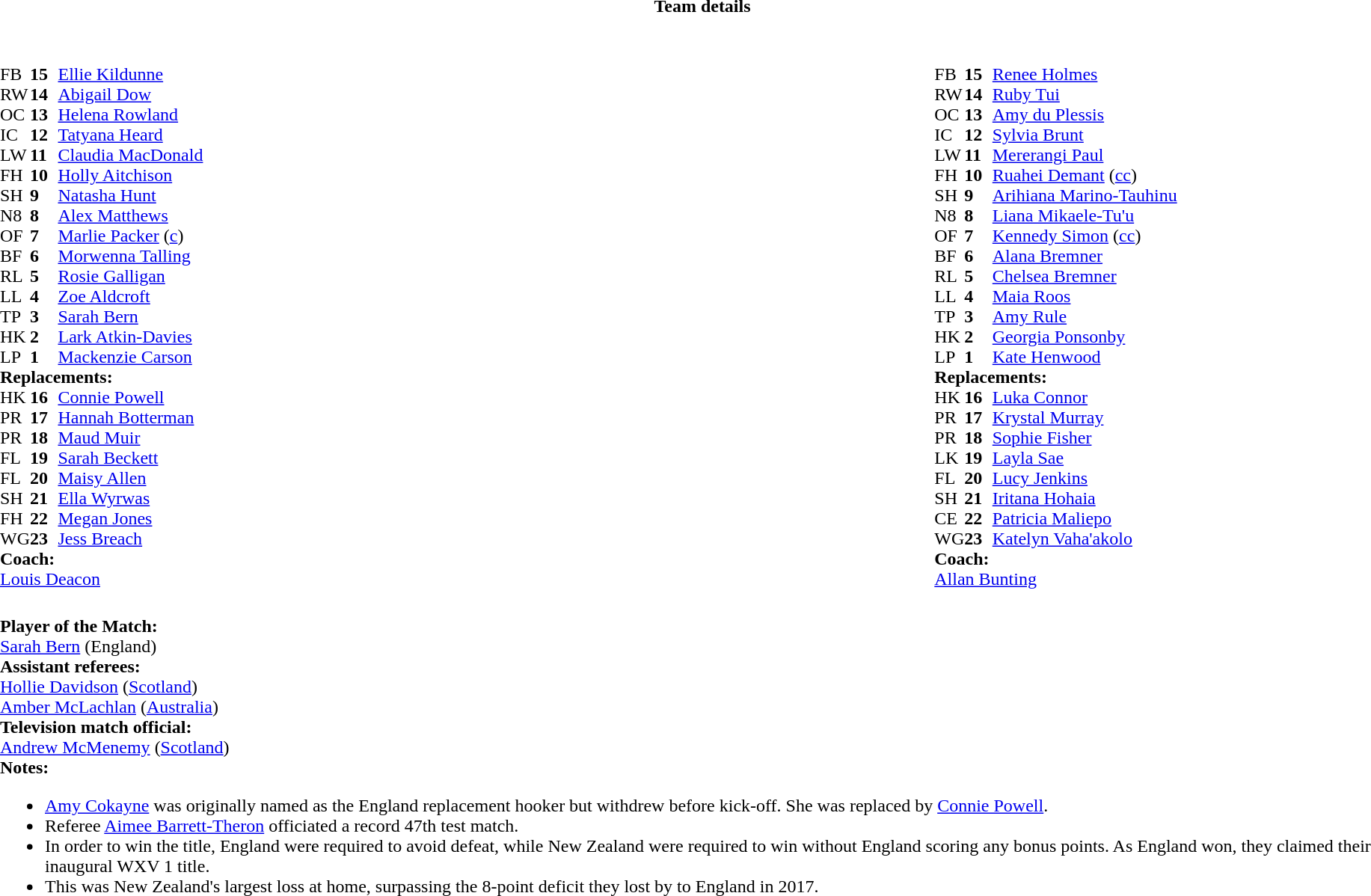<table border="0" style="width:100%;" class="collapsible collapsed">
<tr>
<th>Team details</th>
</tr>
<tr>
<td><br><table width="100%">
<tr>
<td style="vertical-align:top; width:50%"><br><table cellspacing="0" cellpadding="0">
<tr>
<th width="25"></th>
<th width="25"></th>
</tr>
<tr>
<td>FB</td>
<td><strong>15</strong></td>
<td><a href='#'>Ellie Kildunne</a></td>
</tr>
<tr>
<td>RW</td>
<td><strong>14</strong></td>
<td><a href='#'>Abigail Dow</a></td>
</tr>
<tr>
<td>OC</td>
<td><strong>13</strong></td>
<td><a href='#'>Helena Rowland</a></td>
<td></td>
<td></td>
<td></td>
<td></td>
</tr>
<tr>
<td>IC</td>
<td><strong>12</strong></td>
<td><a href='#'>Tatyana Heard</a></td>
<td></td>
<td colspan=2></td>
</tr>
<tr>
<td>LW</td>
<td><strong>11</strong></td>
<td><a href='#'>Claudia MacDonald</a></td>
<td></td>
<td></td>
</tr>
<tr>
<td>FH</td>
<td><strong>10</strong></td>
<td><a href='#'>Holly Aitchison</a></td>
</tr>
<tr>
<td>SH</td>
<td><strong>9</strong></td>
<td><a href='#'>Natasha Hunt</a></td>
<td></td>
<td></td>
</tr>
<tr>
<td>N8</td>
<td><strong>8</strong></td>
<td><a href='#'>Alex Matthews</a></td>
</tr>
<tr>
<td>OF</td>
<td><strong>7</strong></td>
<td><a href='#'>Marlie Packer</a> (<a href='#'>c</a>)</td>
</tr>
<tr>
<td>BF</td>
<td><strong>6</strong></td>
<td><a href='#'>Morwenna Talling</a></td>
<td></td>
<td colspan=2></td>
<td></td>
</tr>
<tr>
<td>RL</td>
<td><strong>5</strong></td>
<td><a href='#'>Rosie Galligan</a></td>
<td></td>
<td></td>
</tr>
<tr>
<td>LL</td>
<td><strong>4</strong></td>
<td><a href='#'>Zoe Aldcroft</a></td>
</tr>
<tr>
<td>TP</td>
<td><strong>3</strong></td>
<td><a href='#'>Sarah Bern</a></td>
<td></td>
<td></td>
</tr>
<tr>
<td>HK</td>
<td><strong>2</strong></td>
<td><a href='#'>Lark Atkin-Davies</a></td>
<td></td>
<td></td>
</tr>
<tr>
<td>LP</td>
<td><strong>1</strong></td>
<td><a href='#'>Mackenzie Carson</a></td>
<td></td>
<td></td>
</tr>
<tr>
<td colspan=3><strong>Replacements:</strong></td>
</tr>
<tr>
<td>HK</td>
<td><strong>16</strong></td>
<td><a href='#'>Connie Powell</a></td>
<td></td>
<td></td>
</tr>
<tr>
<td>PR</td>
<td><strong>17</strong></td>
<td><a href='#'>Hannah Botterman</a></td>
<td></td>
<td></td>
</tr>
<tr>
<td>PR</td>
<td><strong>18</strong></td>
<td><a href='#'>Maud Muir</a></td>
<td></td>
<td></td>
</tr>
<tr>
<td>FL</td>
<td><strong>19</strong></td>
<td><a href='#'>Sarah Beckett</a></td>
<td></td>
<td></td>
</tr>
<tr>
<td>FL</td>
<td><strong>20</strong></td>
<td><a href='#'>Maisy Allen</a></td>
<td></td>
<td></td>
<td></td>
<td></td>
</tr>
<tr>
<td>SH</td>
<td><strong>21</strong></td>
<td><a href='#'>Ella Wyrwas</a></td>
<td></td>
<td></td>
</tr>
<tr>
<td>FH</td>
<td><strong>22</strong></td>
<td><a href='#'>Megan Jones</a></td>
<td></td>
<td></td>
<td></td>
<td></td>
</tr>
<tr>
<td>WG</td>
<td><strong>23</strong></td>
<td><a href='#'>Jess Breach</a></td>
<td></td>
<td></td>
</tr>
<tr>
<td colspan=3><strong>Coach:</strong></td>
</tr>
<tr>
<td colspan="4"> <a href='#'>Louis Deacon</a></td>
</tr>
</table>
</td>
<td style="vertical-align:top"></td>
<td style="vertical-align:top; width:50%"><br><table cellspacing="0" cellpadding="0" style="margin:auto">
<tr>
<th width="25"></th>
<th width="25"></th>
</tr>
<tr>
<td>FB</td>
<td><strong>15</strong></td>
<td><a href='#'>Renee Holmes</a></td>
<td></td>
<td colspan=2></td>
</tr>
<tr>
<td>RW</td>
<td><strong>14</strong></td>
<td><a href='#'>Ruby Tui</a></td>
</tr>
<tr>
<td>OC</td>
<td><strong>13</strong></td>
<td><a href='#'>Amy du Plessis</a></td>
<td></td>
<td></td>
<td></td>
<td></td>
</tr>
<tr>
<td>IC</td>
<td><strong>12</strong></td>
<td><a href='#'>Sylvia Brunt</a></td>
</tr>
<tr>
<td>LW</td>
<td><strong>11</strong></td>
<td><a href='#'>Mererangi Paul</a></td>
<td></td>
<td></td>
</tr>
<tr>
<td>FH</td>
<td><strong>10</strong></td>
<td><a href='#'>Ruahei Demant</a> (<a href='#'>cc</a>)</td>
</tr>
<tr>
<td>SH</td>
<td><strong>9</strong></td>
<td><a href='#'>Arihiana Marino-Tauhinu</a></td>
<td></td>
<td></td>
</tr>
<tr>
<td>N8</td>
<td><strong>8</strong></td>
<td><a href='#'>Liana Mikaele-Tu'u</a></td>
</tr>
<tr>
<td>OF</td>
<td><strong>7</strong></td>
<td><a href='#'>Kennedy Simon</a> (<a href='#'>cc</a>)</td>
<td></td>
<td></td>
</tr>
<tr>
<td>BF</td>
<td><strong>6</strong></td>
<td><a href='#'>Alana Bremner</a></td>
<td></td>
<td></td>
</tr>
<tr>
<td>RL</td>
<td><strong>5</strong></td>
<td><a href='#'>Chelsea Bremner</a></td>
</tr>
<tr>
<td>LL</td>
<td><strong>4</strong></td>
<td><a href='#'>Maia Roos</a></td>
</tr>
<tr>
<td>TP</td>
<td><strong>3</strong></td>
<td><a href='#'>Amy Rule</a></td>
<td></td>
<td></td>
</tr>
<tr>
<td>HK</td>
<td><strong>2</strong></td>
<td><a href='#'>Georgia Ponsonby</a></td>
<td></td>
<td></td>
</tr>
<tr>
<td>LP</td>
<td><strong>1</strong></td>
<td><a href='#'>Kate Henwood</a></td>
<td></td>
<td></td>
</tr>
<tr>
<td colspan=3><strong>Replacements:</strong></td>
</tr>
<tr>
<td>HK</td>
<td><strong>16</strong></td>
<td><a href='#'>Luka Connor</a></td>
<td></td>
<td></td>
</tr>
<tr>
<td>PR</td>
<td><strong>17</strong></td>
<td><a href='#'>Krystal Murray</a></td>
<td></td>
<td></td>
</tr>
<tr>
<td>PR</td>
<td><strong>18</strong></td>
<td><a href='#'>Sophie Fisher</a></td>
<td></td>
<td></td>
</tr>
<tr>
<td>LK</td>
<td><strong>19</strong></td>
<td><a href='#'>Layla Sae</a></td>
<td></td>
<td></td>
</tr>
<tr>
<td>FL</td>
<td><strong>20</strong></td>
<td><a href='#'>Lucy Jenkins</a></td>
<td></td>
<td></td>
</tr>
<tr>
<td>SH</td>
<td><strong>21</strong></td>
<td><a href='#'>Iritana Hohaia</a></td>
<td></td>
<td></td>
</tr>
<tr>
<td>CE</td>
<td><strong>22</strong></td>
<td><a href='#'>Patricia Maliepo</a></td>
<td></td>
<td></td>
<td></td>
<td></td>
</tr>
<tr>
<td>WG</td>
<td><strong>23</strong></td>
<td><a href='#'>Katelyn Vaha'akolo</a></td>
<td></td>
<td></td>
</tr>
<tr>
<td colspan=3><strong>Coach:</strong></td>
</tr>
<tr>
<td colspan="4"> <a href='#'>Allan Bunting</a></td>
</tr>
</table>
</td>
</tr>
</table>
<table style="width:100%">
<tr>
<td><br><strong>Player of the Match:</strong>
<br><a href='#'>Sarah Bern</a> (England)<br><strong>Assistant referees:</strong>
<br><a href='#'>Hollie Davidson</a> (<a href='#'>Scotland</a>)
<br><a href='#'>Amber McLachlan</a> (<a href='#'>Australia</a>)
<br><strong>Television match official:</strong>
<br><a href='#'>Andrew McMenemy</a> (<a href='#'>Scotland</a>)<br><strong>Notes:</strong><ul><li><a href='#'>Amy Cokayne</a> was originally named as the England replacement hooker but withdrew before kick-off. She was replaced by <a href='#'>Connie Powell</a>.</li><li>Referee <a href='#'>Aimee Barrett-Theron</a> officiated a record 47th test match.</li><li>In order to win the title, England were required to avoid defeat, while New Zealand were required to win without England scoring any bonus points. As England won, they claimed their inaugural WXV 1 title.</li><li>This was New Zealand's largest loss at home, surpassing the 8-point deficit they lost by to England in 2017.</li></ul></td>
</tr>
</table>
</td>
</tr>
</table>
